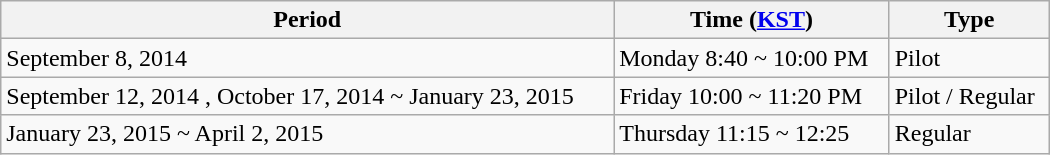<table class="wikitable" style="width:700px;">
<tr>
<th>Period</th>
<th>Time (<a href='#'>KST</a>)</th>
<th>Type</th>
</tr>
<tr>
<td>September 8, 2014</td>
<td>Monday 8:40 ~ 10:00 PM</td>
<td>Pilot</td>
</tr>
<tr>
<td>September 12, 2014 , October 17, 2014 ~ January 23, 2015</td>
<td>Friday 10:00 ~ 11:20 PM</td>
<td>Pilot / Regular</td>
</tr>
<tr>
<td>January 23, 2015 ~ April 2, 2015</td>
<td>Thursday 11:15 ~ 12:25</td>
<td>Regular</td>
</tr>
</table>
